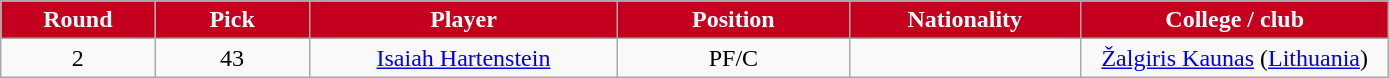<table class="wikitable sortable sortable">
<tr>
<th style="background:#c5001e; color:#fff; width:10%;">Round</th>
<th style="background:#c5001e; color:#fff; width:10%;">Pick</th>
<th style="background:#c5001e; color:#fff; width:20%;">Player</th>
<th style="background:#c5001e; color:#fff; width:15%;">Position</th>
<th style="background:#c5001e; color:#fff; width:15%;">Nationality</th>
<th style="background:#c5001e; color:#fff; width:20%;">College / club</th>
</tr>
<tr style="text-align: center">
<td>2</td>
<td>43</td>
<td><a href='#'>Isaiah Hartenstein</a></td>
<td>PF/C</td>
<td></td>
<td><a href='#'>Žalgiris Kaunas</a> (<a href='#'>Lithuania</a>)</td>
</tr>
</table>
